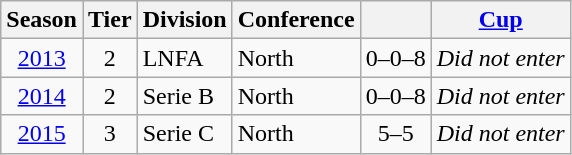<table class="wikitable">
<tr style="background:#f0f6fa;">
<th><strong>Season</strong></th>
<th><strong>Tier</strong></th>
<th><strong>Division</strong></th>
<th><strong>Conference</strong></th>
<th></th>
<th><a href='#'>Cup</a></th>
</tr>
<tr>
<td align="center"><a href='#'>2013</a></td>
<td align="center">2</td>
<td>LNFA</td>
<td>North</td>
<td align="center">0–0–8</td>
<td><em>Did not enter</em></td>
</tr>
<tr>
<td align="center"><a href='#'>2014</a></td>
<td align="center">2</td>
<td>Serie B</td>
<td>North</td>
<td align="center">0–0–8</td>
<td><em>Did not enter</em></td>
</tr>
<tr>
<td align="center"><a href='#'>2015</a></td>
<td align="center">3</td>
<td>Serie C</td>
<td>North</td>
<td align="center">5–5</td>
<td><em>Did not enter</em></td>
</tr>
</table>
